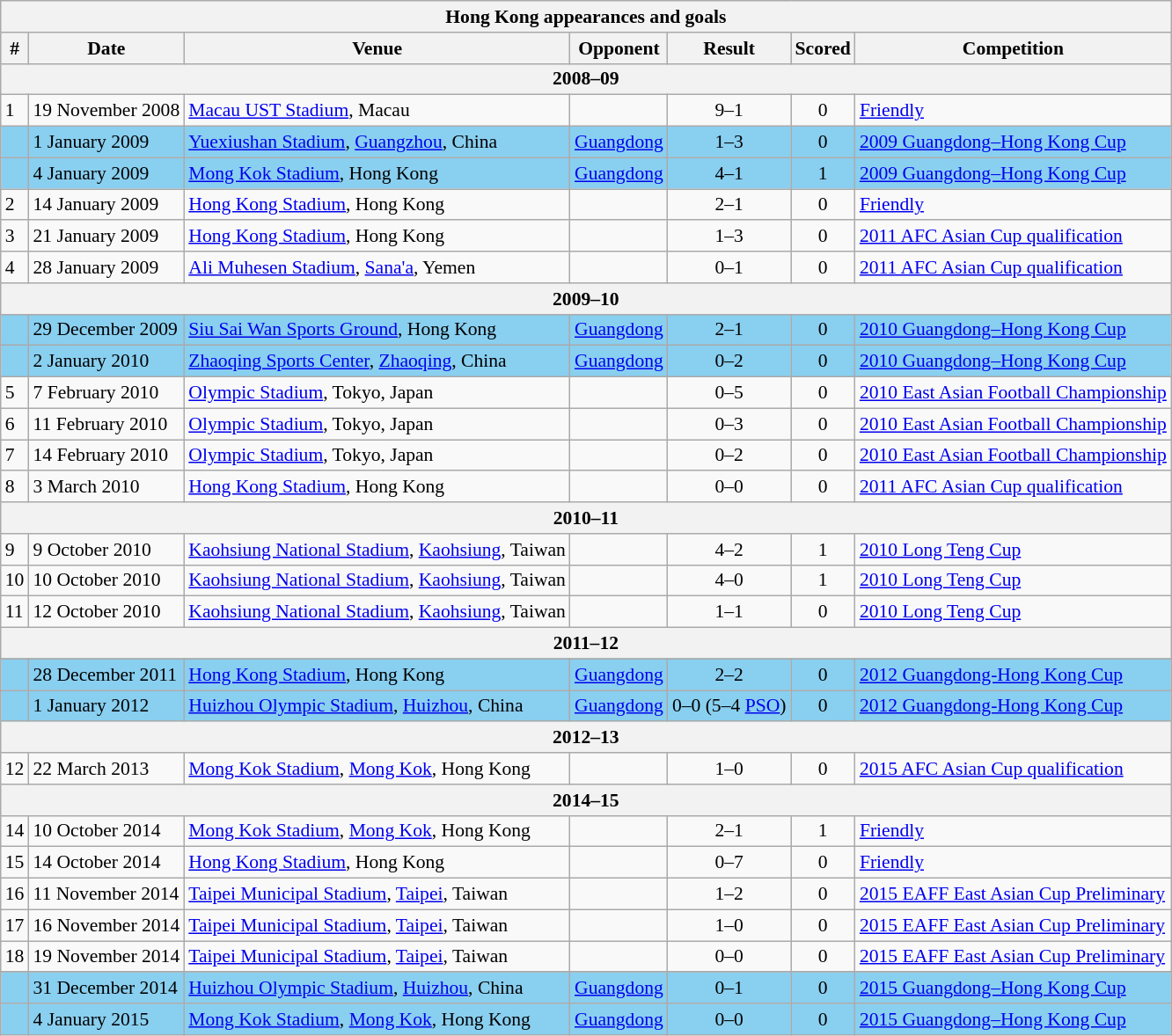<table class="wikitable collapsible collapsed" style="font-size:90%; text-align: left;" align=center>
<tr>
<th colspan="7"><strong>Hong Kong appearances and goals</strong></th>
</tr>
<tr bgcolor="#CCCCCC" align="center">
<th>#</th>
<th>Date</th>
<th>Venue</th>
<th>Opponent</th>
<th>Result</th>
<th>Scored</th>
<th>Competition</th>
</tr>
<tr>
<th colspan="7"><strong>2008–09</strong></th>
</tr>
<tr>
<td>1</td>
<td>19 November 2008</td>
<td><a href='#'>Macau UST Stadium</a>, Macau</td>
<td></td>
<td align=center>9–1</td>
<td align=center>0</td>
<td><a href='#'>Friendly</a></td>
</tr>
<tr style="background-color:#89CFF0">
<td></td>
<td>1 January 2009</td>
<td><a href='#'>Yuexiushan Stadium</a>, <a href='#'>Guangzhou</a>, China</td>
<td><a href='#'>Guangdong</a></td>
<td align=center>1–3</td>
<td align=center>0</td>
<td><a href='#'>2009 Guangdong–Hong Kong Cup</a></td>
</tr>
<tr style="background-color:#89CFF0">
<td></td>
<td>4 January 2009</td>
<td><a href='#'>Mong Kok Stadium</a>, Hong Kong</td>
<td><a href='#'>Guangdong</a></td>
<td align=center>4–1</td>
<td align=center>1</td>
<td><a href='#'>2009 Guangdong–Hong Kong Cup</a></td>
</tr>
<tr>
<td>2</td>
<td>14 January 2009</td>
<td><a href='#'>Hong Kong Stadium</a>, Hong Kong</td>
<td></td>
<td align=center>2–1</td>
<td align=center>0</td>
<td><a href='#'>Friendly</a></td>
</tr>
<tr>
<td>3</td>
<td>21 January 2009</td>
<td><a href='#'>Hong Kong Stadium</a>, Hong Kong</td>
<td></td>
<td align=center>1–3</td>
<td align=center>0</td>
<td><a href='#'>2011 AFC Asian Cup qualification</a></td>
</tr>
<tr>
<td>4</td>
<td>28 January 2009</td>
<td><a href='#'>Ali Muhesen Stadium</a>, <a href='#'>Sana'a</a>, Yemen</td>
<td></td>
<td align=center>0–1</td>
<td align=center>0</td>
<td><a href='#'>2011 AFC Asian Cup qualification</a></td>
</tr>
<tr>
<th colspan="7"><strong>2009–10</strong></th>
</tr>
<tr style="background-color:#89CFF0">
<td></td>
<td>29 December 2009</td>
<td><a href='#'>Siu Sai Wan Sports Ground</a>, Hong Kong</td>
<td><a href='#'>Guangdong</a></td>
<td align=center>2–1</td>
<td align=center>0</td>
<td><a href='#'>2010 Guangdong–Hong Kong Cup</a></td>
</tr>
<tr style="background-color:#89CFF0">
<td></td>
<td>2 January 2010</td>
<td><a href='#'>Zhaoqing Sports Center</a>, <a href='#'>Zhaoqing</a>, China</td>
<td><a href='#'>Guangdong</a></td>
<td align=center>0–2</td>
<td align=center>0</td>
<td><a href='#'>2010 Guangdong–Hong Kong Cup</a></td>
</tr>
<tr>
<td>5</td>
<td>7 February 2010</td>
<td><a href='#'>Olympic Stadium</a>, Tokyo, Japan</td>
<td></td>
<td align=center>0–5</td>
<td align=center>0</td>
<td><a href='#'>2010 East Asian Football Championship</a></td>
</tr>
<tr>
<td>6</td>
<td>11 February 2010</td>
<td><a href='#'>Olympic Stadium</a>, Tokyo, Japan</td>
<td></td>
<td align=center>0–3</td>
<td align=center>0</td>
<td><a href='#'>2010 East Asian Football Championship</a></td>
</tr>
<tr>
<td>7</td>
<td>14 February 2010</td>
<td><a href='#'>Olympic Stadium</a>, Tokyo, Japan</td>
<td></td>
<td align=center>0–2</td>
<td align=center>0</td>
<td><a href='#'>2010 East Asian Football Championship</a></td>
</tr>
<tr>
<td>8</td>
<td>3 March 2010</td>
<td><a href='#'>Hong Kong Stadium</a>, Hong Kong</td>
<td></td>
<td align=center>0–0</td>
<td align=center>0</td>
<td><a href='#'>2011 AFC Asian Cup qualification</a></td>
</tr>
<tr>
<th colspan="7"><strong>2010–11</strong></th>
</tr>
<tr>
<td>9</td>
<td>9 October 2010</td>
<td><a href='#'>Kaohsiung National Stadium</a>, <a href='#'>Kaohsiung</a>, Taiwan</td>
<td></td>
<td align=center>4–2</td>
<td align=center>1</td>
<td><a href='#'>2010 Long Teng Cup</a></td>
</tr>
<tr>
<td>10</td>
<td>10 October 2010</td>
<td><a href='#'>Kaohsiung National Stadium</a>, <a href='#'>Kaohsiung</a>, Taiwan</td>
<td></td>
<td align=center>4–0</td>
<td align=center>1</td>
<td><a href='#'>2010 Long Teng Cup</a></td>
</tr>
<tr>
<td>11</td>
<td>12 October 2010</td>
<td><a href='#'>Kaohsiung National Stadium</a>, <a href='#'>Kaohsiung</a>, Taiwan</td>
<td></td>
<td align=center>1–1</td>
<td align=center>0</td>
<td><a href='#'>2010 Long Teng Cup</a></td>
</tr>
<tr>
<th colspan="7"><strong>2011–12</strong></th>
</tr>
<tr>
</tr>
<tr style="background-color:#89CFF0">
<td></td>
<td>28 December 2011</td>
<td><a href='#'>Hong Kong Stadium</a>, Hong Kong</td>
<td><a href='#'>Guangdong</a></td>
<td align=center>2–2</td>
<td align=center>0</td>
<td><a href='#'>2012 Guangdong-Hong Kong Cup</a></td>
</tr>
<tr style="background-color:#89CFF0">
<td></td>
<td>1 January 2012</td>
<td><a href='#'>Huizhou Olympic Stadium</a>, <a href='#'>Huizhou</a>, China</td>
<td><a href='#'>Guangdong</a></td>
<td align=center>0–0 (5–4 <a href='#'>PSO</a>)</td>
<td align=center>0</td>
<td><a href='#'>2012 Guangdong-Hong Kong Cup</a></td>
</tr>
<tr>
<th colspan="7"><strong>2012–13</strong></th>
</tr>
<tr>
<td>12</td>
<td>22 March 2013</td>
<td><a href='#'>Mong Kok Stadium</a>, <a href='#'>Mong Kok</a>, Hong Kong</td>
<td></td>
<td align=center>1–0</td>
<td align=center>0</td>
<td><a href='#'>2015 AFC Asian Cup qualification</a></td>
</tr>
<tr>
<th colspan="7"><strong>2014–15</strong></th>
</tr>
<tr>
<td>14</td>
<td>10 October 2014</td>
<td><a href='#'>Mong Kok Stadium</a>, <a href='#'>Mong Kok</a>, Hong Kong</td>
<td></td>
<td align=center>2–1</td>
<td align=center>1</td>
<td><a href='#'>Friendly</a></td>
</tr>
<tr>
<td>15</td>
<td>14 October 2014</td>
<td><a href='#'>Hong Kong Stadium</a>, Hong Kong</td>
<td></td>
<td align=center>0–7</td>
<td align=center>0</td>
<td><a href='#'>Friendly</a></td>
</tr>
<tr>
<td>16</td>
<td>11 November 2014</td>
<td><a href='#'>Taipei Municipal Stadium</a>, <a href='#'>Taipei</a>, Taiwan</td>
<td></td>
<td align=center>1–2</td>
<td align=center>0</td>
<td><a href='#'>2015 EAFF East Asian Cup Preliminary</a></td>
</tr>
<tr>
<td>17</td>
<td>16 November 2014</td>
<td><a href='#'>Taipei Municipal Stadium</a>, <a href='#'>Taipei</a>, Taiwan</td>
<td></td>
<td align=center>1–0</td>
<td align=center>0</td>
<td><a href='#'>2015 EAFF East Asian Cup Preliminary</a></td>
</tr>
<tr>
<td>18</td>
<td>19 November 2014</td>
<td><a href='#'>Taipei Municipal Stadium</a>, <a href='#'>Taipei</a>, Taiwan</td>
<td></td>
<td align=center>0–0</td>
<td align=center>0</td>
<td><a href='#'>2015 EAFF East Asian Cup Preliminary</a></td>
</tr>
<tr>
</tr>
<tr style="background-color:#89CFF0">
<td></td>
<td>31 December 2014</td>
<td><a href='#'>Huizhou Olympic Stadium</a>, <a href='#'>Huizhou</a>, China</td>
<td><a href='#'>Guangdong</a></td>
<td align=center>0–1</td>
<td align=center>0</td>
<td><a href='#'>2015 Guangdong–Hong Kong Cup</a></td>
</tr>
<tr style="background-color:#89CFF0">
<td></td>
<td>4 January 2015</td>
<td><a href='#'>Mong Kok Stadium</a>, <a href='#'>Mong Kok</a>, Hong Kong</td>
<td><a href='#'>Guangdong</a></td>
<td align=center>0–0</td>
<td align=center>0</td>
<td><a href='#'>2015 Guangdong–Hong Kong Cup</a></td>
</tr>
</table>
